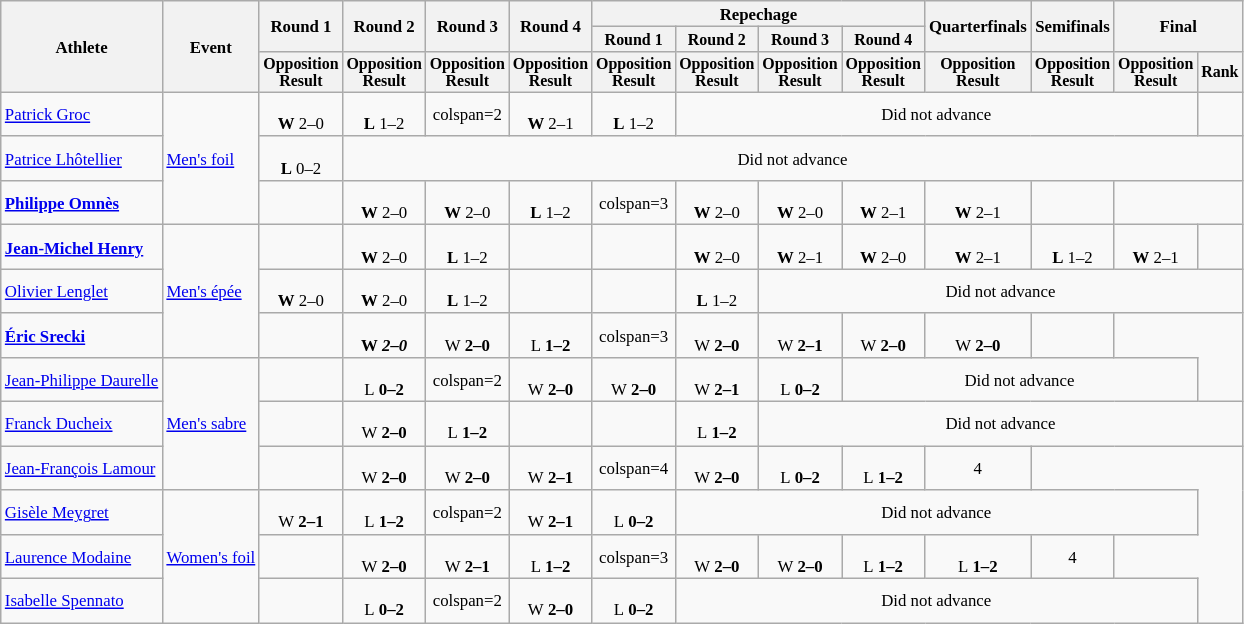<table class="wikitable" style="font-size:70%">
<tr>
<th rowspan="3">Athlete</th>
<th rowspan="3">Event</th>
<th rowspan="2">Round 1</th>
<th rowspan="2">Round 2</th>
<th rowspan="2">Round 3</th>
<th rowspan="2">Round 4</th>
<th colspan=4>Repechage</th>
<th rowspan="2">Quarterfinals</th>
<th rowspan="2">Semifinals</th>
<th rowspan="2" colspan=2>Final</th>
</tr>
<tr style="font-size:95%">
<th>Round 1</th>
<th>Round 2</th>
<th>Round 3</th>
<th>Round 4</th>
</tr>
<tr style="font-size:95%">
<th>Opposition<br>Result</th>
<th>Opposition<br>Result</th>
<th>Opposition<br>Result</th>
<th>Opposition<br>Result</th>
<th>Opposition<br>Result</th>
<th>Opposition<br>Result</th>
<th>Opposition<br>Result</th>
<th>Opposition<br>Result</th>
<th>Opposition<br>Result</th>
<th>Opposition<br>Result</th>
<th>Opposition<br>Result</th>
<th>Rank</th>
</tr>
<tr align=center>
<td align=left><a href='#'>Patrick Groc</a></td>
<td align=left rowspan=3><a href='#'>Men's foil</a></td>
<td><br><strong>W</strong> 2–0</td>
<td><br><strong>L</strong> 1–2</td>
<td>colspan=2</td>
<td><br><strong>W</strong> 2–1</td>
<td><br><strong>L</strong> 1–2</td>
<td colspan=6>Did not advance</td>
</tr>
<tr align=center>
<td align=left><a href='#'>Patrice Lhôtellier</a></td>
<td><br><strong>L</strong> 0–2</td>
<td colspan=11>Did not advance</td>
</tr>
<tr align=center>
<td align=left><strong><a href='#'>Philippe Omnès</a></strong></td>
<td></td>
<td><br><strong>W</strong> 2–0</td>
<td><br><strong>W</strong> 2–0</td>
<td><br><strong>L</strong> 1–2</td>
<td>colspan=3</td>
<td><br><strong>W</strong> 2–0</td>
<td><br><strong>W</strong> 2–0</td>
<td><br><strong>W</strong> 2–1</td>
<td><br><strong>W</strong> 2–1</td>
<td></td>
</tr>
<tr align=center>
<td align=left><strong><a href='#'>Jean-Michel Henry</a></strong></td>
<td align=left rowspan=3><a href='#'>Men's épée</a></td>
<td></td>
<td><br><strong>W</strong> 2–0</td>
<td><br><strong>L</strong> 1–2</td>
<td></td>
<td></td>
<td><br><strong>W</strong> 2–0</td>
<td><br><strong>W</strong> 2–1</td>
<td><br><strong>W</strong> 2–0</td>
<td><br><strong>W</strong> 2–1</td>
<td><br><strong>L</strong> 1–2</td>
<td><br><strong>W</strong> 2–1</td>
<td></td>
</tr>
<tr align=center>
<td align=left><a href='#'>Olivier Lenglet</a></td>
<td><br><strong>W</strong> 2–0</td>
<td><br><strong>W</strong> 2–0</td>
<td><br><strong>L</strong> 1–2</td>
<td></td>
<td></td>
<td><br><strong>L</strong> 1–2</td>
<td colspan=6>Did not advance</td>
</tr>
<tr align=center>
<td align=left><strong><a href='#'>Éric Srecki</a></strong></td>
<td></td>
<td><br><strong>W<em> 2–0</td>
<td><br></strong>W<strong> 2–0</td>
<td><br></strong>L<strong> 1–2</td>
<td>colspan=3</td>
<td><br></strong>W<strong> 2–0</td>
<td><br></strong>W<strong> 2–1</td>
<td><br></strong>W<strong> 2–0</td>
<td><br></strong>W<strong> 2–0</td>
<td></td>
</tr>
<tr align=center>
<td align=left><a href='#'>Jean-Philippe Daurelle</a></td>
<td align=left rowspan=3><a href='#'>Men's sabre</a></td>
<td></td>
<td><br></strong>L<strong> 0–2</td>
<td>colspan=2</td>
<td><br></strong>W<strong> 2–0</td>
<td><br></strong>W<strong> 2–0</td>
<td><br></strong>W<strong> 2–1</td>
<td><br></strong>L<strong> 0–2</td>
<td colspan=4>Did not advance</td>
</tr>
<tr align=center>
<td align=left><a href='#'>Franck Ducheix</a></td>
<td></td>
<td><br></strong>W<strong> 2–0</td>
<td><br></strong>L<strong> 1–2</td>
<td></td>
<td></td>
<td><br></strong>L<strong> 1–2</td>
<td colspan=6>Did not advance</td>
</tr>
<tr align=center>
<td align=left><a href='#'>Jean-François Lamour</a></td>
<td></td>
<td><br></strong>W<strong> 2–0</td>
<td><br></strong>W<strong> 2–0</td>
<td><br></strong>W<strong> 2–1</td>
<td>colspan=4</td>
<td><br></strong>W<strong> 2–0</td>
<td><br></strong>L<strong> 0–2</td>
<td><br></strong>L<strong> 1–2</td>
<td>4</td>
</tr>
<tr align=center>
<td align=left><a href='#'>Gisèle Meygret</a></td>
<td align=left rowspan=3><a href='#'>Women's foil</a></td>
<td><br></strong>W<strong> 2–1</td>
<td><br></strong>L<strong> 1–2</td>
<td>colspan=2</td>
<td><br></strong>W<strong> 2–1</td>
<td><br></strong>L<strong> 0–2</td>
<td colspan=6>Did not advance</td>
</tr>
<tr align=center>
<td align=left><a href='#'>Laurence Modaine</a></td>
<td></td>
<td><br></strong>W<strong> 2–0</td>
<td><br></strong>W<strong> 2–1</td>
<td><br></strong>L<strong> 1–2</td>
<td>colspan=3</td>
<td><br></strong>W<strong> 2–0</td>
<td><br></strong>W<strong> 2–0</td>
<td><br></strong>L<strong> 1–2</td>
<td><br></strong>L<strong> 1–2</td>
<td>4</td>
</tr>
<tr align=center>
<td align=left><a href='#'>Isabelle Spennato</a></td>
<td></td>
<td><br></strong>L<strong> 0–2</td>
<td>colspan=2</td>
<td><br></strong>W<strong> 2–0</td>
<td><br></strong>L<strong> 0–2</td>
<td colspan=6>Did not advance</td>
</tr>
</table>
